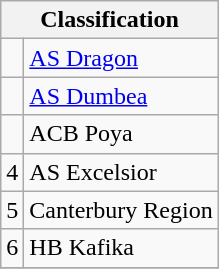<table class="wikitable" font-size: 90%;>
<tr>
<th colspan=2>Classification</th>
</tr>
<tr valign="top">
<td></td>
<td> <a href='#'>AS Dragon</a></td>
</tr>
<tr>
<td></td>
<td> <a href='#'>AS Dumbea</a></td>
</tr>
<tr>
<td></td>
<td> ACB Poya</td>
</tr>
<tr>
<td>4</td>
<td> AS Excelsior</td>
</tr>
<tr>
<td>5</td>
<td> Canterbury Region</td>
</tr>
<tr>
<td>6</td>
<td> HB Kafika</td>
</tr>
<tr>
</tr>
</table>
